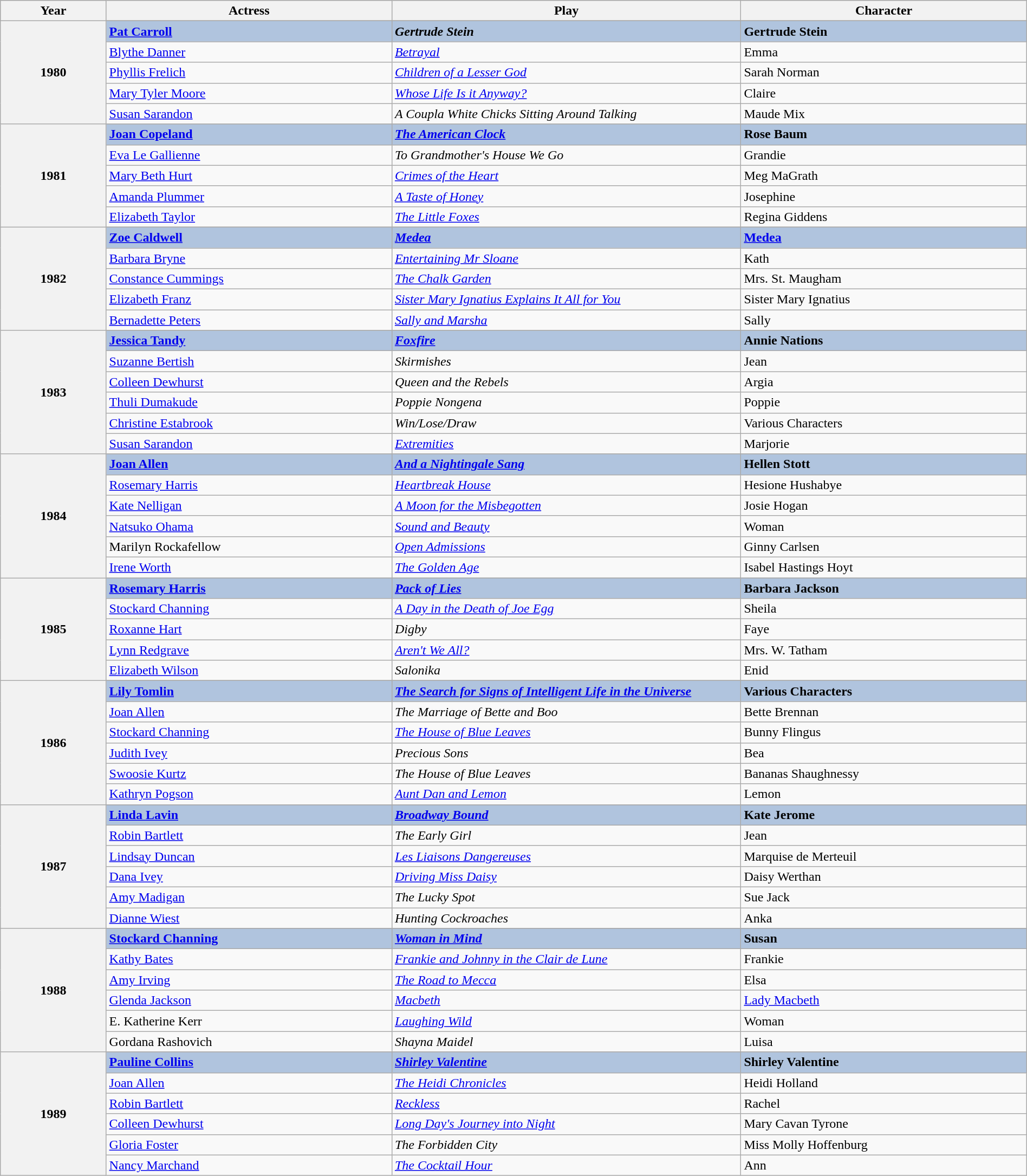<table class="wikitable" style="width:100%;">
<tr style="background:#bebebe;">
<th style="width:10%;">Year</th>
<th style="width:27%;">Actress</th>
<th style="width:33%;">Play</th>
<th style="width:27%;">Character</th>
</tr>
<tr>
<th rowspan="6" align="center">1980</th>
</tr>
<tr style="background:#B0C4DE">
<td><strong><a href='#'>Pat Carroll</a></strong></td>
<td><strong><em>Gertrude Stein</em></strong></td>
<td><strong>Gertrude Stein</strong></td>
</tr>
<tr>
<td><a href='#'>Blythe Danner</a></td>
<td><em><a href='#'>Betrayal</a></em></td>
<td>Emma</td>
</tr>
<tr>
<td><a href='#'>Phyllis Frelich</a></td>
<td><em><a href='#'>Children of a Lesser God</a></em></td>
<td>Sarah Norman</td>
</tr>
<tr>
<td><a href='#'>Mary Tyler Moore</a></td>
<td><em><a href='#'>Whose Life Is it Anyway?</a></em></td>
<td>Claire</td>
</tr>
<tr>
<td><a href='#'>Susan Sarandon</a></td>
<td><em>A Coupla White Chicks Sitting Around Talking</em></td>
<td>Maude Mix</td>
</tr>
<tr>
<th rowspan="6" align="center">1981</th>
</tr>
<tr style="background:#B0C4DE">
<td><strong><a href='#'>Joan Copeland</a></strong></td>
<td><strong><em><a href='#'>The American Clock</a></em></strong></td>
<td><strong>Rose Baum</strong></td>
</tr>
<tr>
<td><a href='#'>Eva Le Gallienne</a></td>
<td><em>To Grandmother's House We Go</em></td>
<td>Grandie</td>
</tr>
<tr>
<td><a href='#'>Mary Beth Hurt</a></td>
<td><em><a href='#'>Crimes of the Heart</a></em></td>
<td>Meg MaGrath</td>
</tr>
<tr>
<td><a href='#'>Amanda Plummer</a></td>
<td><em><a href='#'>A Taste of Honey</a></em></td>
<td>Josephine</td>
</tr>
<tr>
<td><a href='#'>Elizabeth Taylor</a></td>
<td><em><a href='#'>The Little Foxes</a></em></td>
<td>Regina Giddens</td>
</tr>
<tr>
<th rowspan="6" align="center">1982</th>
</tr>
<tr style="background:#B0C4DE">
<td><strong><a href='#'>Zoe Caldwell</a></strong></td>
<td><strong><em><a href='#'>Medea</a></em></strong></td>
<td><strong><a href='#'>Medea</a></strong></td>
</tr>
<tr>
<td><a href='#'>Barbara Bryne</a></td>
<td><em><a href='#'>Entertaining Mr Sloane</a></em></td>
<td>Kath</td>
</tr>
<tr>
<td><a href='#'>Constance Cummings</a></td>
<td><em><a href='#'>The Chalk Garden</a></em></td>
<td>Mrs. St. Maugham</td>
</tr>
<tr>
<td><a href='#'>Elizabeth Franz</a></td>
<td><em><a href='#'>Sister Mary Ignatius Explains It All for You</a></em></td>
<td>Sister Mary Ignatius</td>
</tr>
<tr>
<td><a href='#'>Bernadette Peters</a></td>
<td><em><a href='#'>Sally and Marsha</a></em></td>
<td>Sally</td>
</tr>
<tr>
<th rowspan="7" align="center">1983</th>
</tr>
<tr style="background:#B0C4DE">
<td><strong><a href='#'>Jessica Tandy</a></strong></td>
<td><strong><em><a href='#'>Foxfire</a></em></strong></td>
<td><strong>Annie Nations</strong></td>
</tr>
<tr>
<td><a href='#'>Suzanne Bertish</a></td>
<td><em>Skirmishes</em></td>
<td>Jean</td>
</tr>
<tr>
<td><a href='#'>Colleen Dewhurst</a></td>
<td><em>Queen and the Rebels</em></td>
<td>Argia</td>
</tr>
<tr>
<td><a href='#'>Thuli Dumakude</a></td>
<td><em>Poppie Nongena</em></td>
<td>Poppie</td>
</tr>
<tr>
<td><a href='#'>Christine Estabrook</a></td>
<td><em>Win/Lose/Draw</em></td>
<td>Various Characters</td>
</tr>
<tr>
<td><a href='#'>Susan Sarandon</a></td>
<td><em><a href='#'>Extremities</a></em></td>
<td>Marjorie</td>
</tr>
<tr>
<th rowspan="7" align="center">1984</th>
</tr>
<tr style="background:#B0C4DE">
<td><strong><a href='#'>Joan Allen</a></strong></td>
<td><strong><em><a href='#'>And a Nightingale Sang</a></em></strong></td>
<td><strong>Hellen Stott</strong></td>
</tr>
<tr>
<td><a href='#'>Rosemary Harris</a></td>
<td><em><a href='#'>Heartbreak House</a></em></td>
<td>Hesione Hushabye</td>
</tr>
<tr>
<td><a href='#'>Kate Nelligan</a></td>
<td><em><a href='#'>A Moon for the Misbegotten</a></em></td>
<td>Josie Hogan</td>
</tr>
<tr>
<td><a href='#'>Natsuko Ohama</a></td>
<td><em><a href='#'>Sound and Beauty</a></em></td>
<td>Woman</td>
</tr>
<tr>
<td>Marilyn Rockafellow</td>
<td><em><a href='#'>Open Admissions</a></em></td>
<td>Ginny Carlsen</td>
</tr>
<tr>
<td><a href='#'>Irene Worth</a></td>
<td><em><a href='#'>The Golden Age</a></em></td>
<td>Isabel Hastings Hoyt</td>
</tr>
<tr>
<th rowspan="6" align="center">1985</th>
</tr>
<tr style="background:#B0C4DE">
<td><strong><a href='#'>Rosemary Harris</a></strong></td>
<td><strong><em><a href='#'>Pack of Lies</a></em></strong></td>
<td><strong>Barbara Jackson</strong></td>
</tr>
<tr>
<td><a href='#'>Stockard Channing</a></td>
<td><em><a href='#'>A Day in the Death of Joe Egg</a></em></td>
<td>Sheila</td>
</tr>
<tr>
<td><a href='#'>Roxanne Hart</a></td>
<td><em>Digby</em></td>
<td>Faye</td>
</tr>
<tr>
<td><a href='#'>Lynn Redgrave</a></td>
<td><em><a href='#'>Aren't We All?</a></em></td>
<td>Mrs. W. Tatham</td>
</tr>
<tr>
<td><a href='#'>Elizabeth Wilson</a></td>
<td><em>Salonika</em></td>
<td>Enid</td>
</tr>
<tr>
<th rowspan="7" align="center">1986</th>
</tr>
<tr style="background:#B0C4DE">
<td><strong><a href='#'>Lily Tomlin</a></strong></td>
<td><strong><em><a href='#'>The Search for Signs of Intelligent Life in the Universe</a></em></strong></td>
<td><strong>Various Characters</strong></td>
</tr>
<tr>
<td><a href='#'>Joan Allen</a></td>
<td><em>The Marriage of Bette and Boo</em></td>
<td>Bette Brennan</td>
</tr>
<tr>
<td><a href='#'>Stockard Channing</a></td>
<td><em><a href='#'>The House of Blue Leaves</a></em></td>
<td>Bunny Flingus</td>
</tr>
<tr>
<td><a href='#'>Judith Ivey</a></td>
<td><em>Precious Sons</em></td>
<td>Bea</td>
</tr>
<tr>
<td><a href='#'>Swoosie Kurtz</a></td>
<td><em>The House of Blue Leaves</em></td>
<td>Bananas Shaughnessy</td>
</tr>
<tr>
<td><a href='#'>Kathryn Pogson</a></td>
<td><em><a href='#'>Aunt Dan and Lemon</a></em></td>
<td>Lemon</td>
</tr>
<tr>
<th rowspan="7" align="center">1987</th>
</tr>
<tr style="background:#B0C4DE">
<td><strong><a href='#'>Linda Lavin</a></strong></td>
<td><strong><em><a href='#'>Broadway Bound</a></em></strong></td>
<td><strong>Kate Jerome</strong></td>
</tr>
<tr>
<td><a href='#'>Robin Bartlett</a></td>
<td><em>The Early Girl</em></td>
<td>Jean</td>
</tr>
<tr>
<td><a href='#'>Lindsay Duncan</a></td>
<td><em><a href='#'>Les Liaisons Dangereuses</a></em></td>
<td>Marquise de Merteuil</td>
</tr>
<tr>
<td><a href='#'>Dana Ivey</a></td>
<td><em><a href='#'>Driving Miss Daisy</a></em></td>
<td>Daisy Werthan</td>
</tr>
<tr>
<td><a href='#'>Amy Madigan</a></td>
<td><em>The Lucky Spot</em></td>
<td>Sue Jack</td>
</tr>
<tr>
<td><a href='#'>Dianne Wiest</a></td>
<td><em>Hunting Cockroaches</em></td>
<td>Anka</td>
</tr>
<tr>
<th rowspan="7" align="center">1988</th>
</tr>
<tr style="background:#B0C4DE">
<td><strong><a href='#'>Stockard Channing</a></strong></td>
<td><strong><em><a href='#'>Woman in Mind</a></em></strong></td>
<td><strong>Susan</strong></td>
</tr>
<tr>
<td><a href='#'>Kathy Bates</a></td>
<td><em><a href='#'>Frankie and Johnny in the Clair de Lune</a></em></td>
<td>Frankie</td>
</tr>
<tr>
<td><a href='#'>Amy Irving</a></td>
<td><em><a href='#'>The Road to Mecca</a></em></td>
<td>Elsa</td>
</tr>
<tr>
<td><a href='#'>Glenda Jackson</a></td>
<td><em><a href='#'>Macbeth</a></em></td>
<td><a href='#'>Lady Macbeth</a></td>
</tr>
<tr>
<td>E. Katherine Kerr</td>
<td><em><a href='#'>Laughing Wild</a></em></td>
<td>Woman</td>
</tr>
<tr>
<td>Gordana Rashovich</td>
<td><em>Shayna Maidel</em></td>
<td>Luisa</td>
</tr>
<tr>
<th rowspan="7" align="center">1989</th>
</tr>
<tr style="background:#B0C4DE">
<td><strong><a href='#'>Pauline Collins</a></strong></td>
<td><strong><em><a href='#'>Shirley Valentine</a></em></strong></td>
<td><strong>Shirley Valentine</strong></td>
</tr>
<tr>
<td><a href='#'>Joan Allen</a></td>
<td><em><a href='#'>The Heidi Chronicles</a></em></td>
<td>Heidi Holland</td>
</tr>
<tr>
<td><a href='#'>Robin Bartlett</a></td>
<td><em><a href='#'>Reckless</a></em></td>
<td>Rachel</td>
</tr>
<tr>
<td><a href='#'>Colleen Dewhurst</a></td>
<td><em><a href='#'>Long Day's Journey into Night</a></em></td>
<td>Mary Cavan Tyrone</td>
</tr>
<tr>
<td><a href='#'>Gloria Foster</a></td>
<td><em>The Forbidden City</em></td>
<td>Miss Molly Hoffenburg</td>
</tr>
<tr>
<td><a href='#'>Nancy Marchand</a></td>
<td><em><a href='#'>The Cocktail Hour</a></em></td>
<td>Ann</td>
</tr>
</table>
